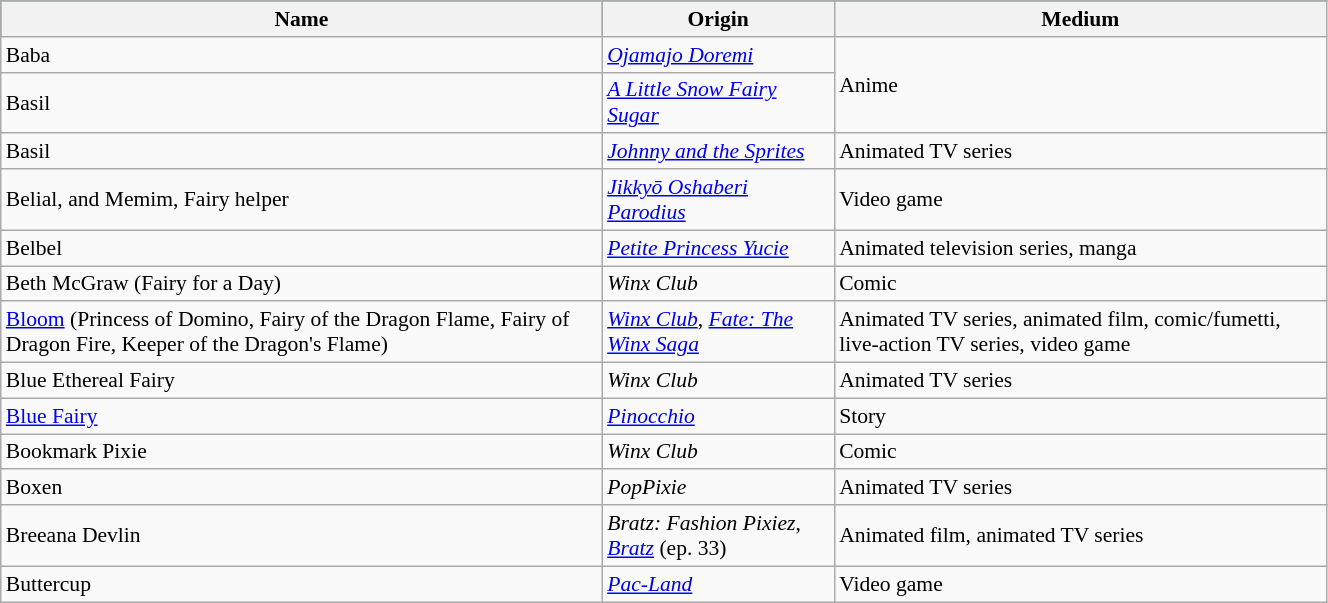<table class="wikitable sortable" style="width:70%; font-size:90%;">
<tr style="background:#115a6c;">
<th>Name</th>
<th>Origin</th>
<th>Medium</th>
</tr>
<tr>
<td>Baba</td>
<td><em><a href='#'>Ojamajo Doremi</a></em></td>
<td rowspan="2">Anime</td>
</tr>
<tr>
<td>Basil</td>
<td><em><a href='#'>A Little Snow Fairy Sugar</a></em></td>
</tr>
<tr>
<td>Basil</td>
<td><em><a href='#'>Johnny and the Sprites</a></em></td>
<td>Animated TV series</td>
</tr>
<tr>
<td>Belial, and Memim, Fairy helper</td>
<td><em><a href='#'>Jikkyō Oshaberi Parodius</a></em></td>
<td>Video game</td>
</tr>
<tr>
<td>Belbel</td>
<td><em><a href='#'>Petite Princess Yucie</a></em></td>
<td>Animated television series, manga</td>
</tr>
<tr>
<td>Beth McGraw (Fairy for a Day)</td>
<td><em>Winx Club</em></td>
<td>Comic</td>
</tr>
<tr>
<td><a href='#'>Bloom</a> (Princess of Domino, Fairy of the Dragon Flame, Fairy of Dragon Fire, Keeper of the Dragon's Flame)</td>
<td><em><a href='#'>Winx Club</a></em>, <em><a href='#'>Fate: The Winx Saga</a></em></td>
<td>Animated TV series, animated film, comic/fumetti, live-action TV series, video game</td>
</tr>
<tr>
<td>Blue Ethereal Fairy</td>
<td><em>Winx Club</em></td>
<td>Animated TV series</td>
</tr>
<tr>
<td><a href='#'>Blue Fairy</a></td>
<td><em><a href='#'>Pinocchio</a></em></td>
<td>Story</td>
</tr>
<tr>
<td>Bookmark Pixie</td>
<td><em>Winx Club</em></td>
<td>Comic</td>
</tr>
<tr>
<td>Boxen</td>
<td><em>PopPixie</em></td>
<td>Animated TV series</td>
</tr>
<tr>
<td>Breeana Devlin</td>
<td><em>Bratz: Fashion Pixiez</em>, <a href='#'><em>Bratz</em></a> (ep. 33)</td>
<td>Animated film, animated TV series</td>
</tr>
<tr>
<td>Buttercup</td>
<td><em><a href='#'>Pac-Land</a></em></td>
<td>Video game</td>
</tr>
</table>
